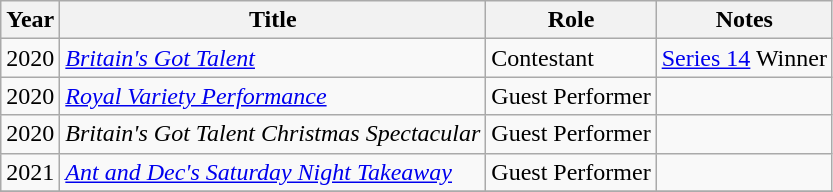<table class="wikitable sortable">
<tr>
<th>Year</th>
<th>Title</th>
<th>Role</th>
<th>Notes</th>
</tr>
<tr>
<td>2020</td>
<td><em><a href='#'>Britain's Got Talent</a></em></td>
<td>Contestant</td>
<td><a href='#'>Series 14</a> Winner</td>
</tr>
<tr>
<td>2020</td>
<td><em><a href='#'>Royal Variety Performance</a></em></td>
<td>Guest Performer</td>
<td></td>
</tr>
<tr>
<td>2020</td>
<td><em>Britain's Got Talent Christmas Spectacular</em></td>
<td>Guest Performer</td>
<td></td>
</tr>
<tr>
<td>2021</td>
<td><em><a href='#'>Ant and Dec's Saturday Night Takeaway</a></em></td>
<td>Guest Performer</td>
<td></td>
</tr>
<tr>
</tr>
</table>
